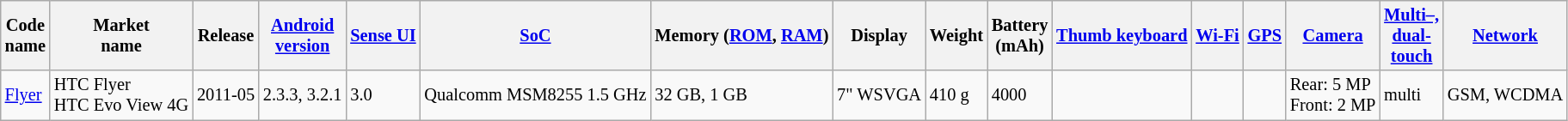<table class="wikitable sortable" style="font-size: 85%;">
<tr>
<th>Code<br>name</th>
<th>Market<br>name</th>
<th>Release</th>
<th><a href='#'>Android<br>version</a></th>
<th><a href='#'>Sense UI</a></th>
<th><a href='#'>SoC</a></th>
<th>Memory (<a href='#'>ROM</a>, <a href='#'>RAM</a>)</th>
<th>Display</th>
<th>Weight</th>
<th>Battery<br>(mAh)</th>
<th><a href='#'>Thumb keyboard</a></th>
<th><a href='#'>Wi-Fi</a></th>
<th><a href='#'>GPS</a></th>
<th><a href='#'>Camera</a></th>
<th><a href='#'>Multi–,<br>dual-<br>touch</a></th>
<th><a href='#'>Network</a></th>
</tr>
<tr>
<td><a href='#'>Flyer</a></td>
<td>HTC Flyer<br>HTC Evo View 4G</td>
<td>2011-05</td>
<td>2.3.3, 3.2.1</td>
<td>3.0</td>
<td>Qualcomm MSM8255 1.5 GHz</td>
<td>32 GB, 1 GB</td>
<td>7" WSVGA</td>
<td>410 g</td>
<td>4000</td>
<td></td>
<td></td>
<td></td>
<td>Rear: 5 MP<br>Front: 2 MP</td>
<td>multi</td>
<td>GSM, WCDMA</td>
</tr>
</table>
